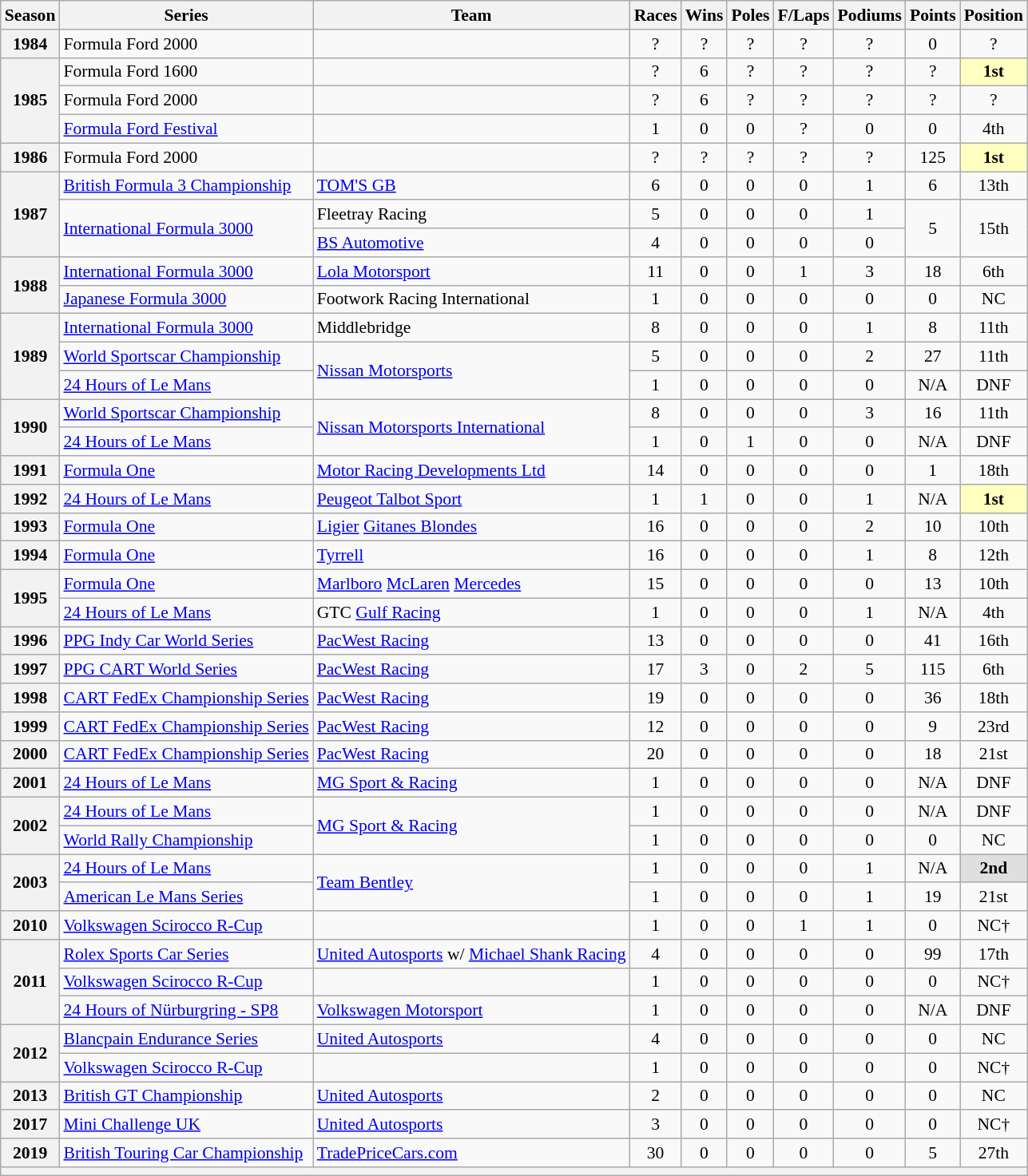<table class="wikitable" style="font-size: 90%; text-align:center">
<tr>
<th>Season</th>
<th>Series</th>
<th>Team</th>
<th>Races</th>
<th>Wins</th>
<th>Poles</th>
<th>F/Laps</th>
<th>Podiums</th>
<th>Points</th>
<th>Position</th>
</tr>
<tr>
<th>1984</th>
<td align=left>Formula Ford 2000</td>
<td align=left></td>
<td>?</td>
<td>?</td>
<td>?</td>
<td>?</td>
<td>?</td>
<td>0</td>
<td>?</td>
</tr>
<tr>
<th rowspan=3>1985</th>
<td align=left>Formula Ford 1600</td>
<td align=left></td>
<td>?</td>
<td>6</td>
<td>?</td>
<td>?</td>
<td>?</td>
<td>?</td>
<td style="background:#FFFFBF"><strong>1st</strong></td>
</tr>
<tr>
<td align=left>Formula Ford 2000</td>
<td align=left></td>
<td>?</td>
<td>6</td>
<td>?</td>
<td>?</td>
<td>?</td>
<td>?</td>
<td>?</td>
</tr>
<tr>
<td align=left><a href='#'>Formula Ford Festival</a></td>
<td align=left></td>
<td>1</td>
<td>0</td>
<td>0</td>
<td>?</td>
<td>0</td>
<td>0</td>
<td>4th</td>
</tr>
<tr>
<th>1986</th>
<td align=left>Formula Ford 2000</td>
<td align=left></td>
<td>?</td>
<td>?</td>
<td>?</td>
<td>?</td>
<td>?</td>
<td>125</td>
<td style="background:#FFFFBF"><strong>1st</strong></td>
</tr>
<tr>
<th rowspan=3>1987</th>
<td align=left><a href='#'>British Formula 3 Championship</a></td>
<td align=left><a href='#'>TOM'S GB</a></td>
<td>6</td>
<td>0</td>
<td>0</td>
<td>0</td>
<td>1</td>
<td>6</td>
<td>13th</td>
</tr>
<tr>
<td rowspan="2" style="text-align:left"><a href='#'>International Formula 3000</a></td>
<td align=left>Fleetray Racing</td>
<td>5</td>
<td>0</td>
<td>0</td>
<td>0</td>
<td>1</td>
<td rowspan=2>5</td>
<td rowspan=2>15th</td>
</tr>
<tr>
<td align=left><a href='#'>BS Automotive</a></td>
<td>4</td>
<td>0</td>
<td>0</td>
<td>0</td>
<td>0</td>
</tr>
<tr>
<th rowspan=2>1988</th>
<td align=left><a href='#'>International Formula 3000</a></td>
<td align=left><a href='#'>Lola Motorsport</a></td>
<td>11</td>
<td>0</td>
<td>0</td>
<td>1</td>
<td>3</td>
<td>18</td>
<td>6th</td>
</tr>
<tr>
<td align=left><a href='#'>Japanese Formula 3000</a></td>
<td align=left>Footwork Racing International</td>
<td>1</td>
<td>0</td>
<td>0</td>
<td>0</td>
<td>0</td>
<td>0</td>
<td>NC</td>
</tr>
<tr>
<th rowspan=3>1989</th>
<td align=left><a href='#'>International Formula 3000</a></td>
<td align=left>Middlebridge</td>
<td>8</td>
<td>0</td>
<td>0</td>
<td>0</td>
<td>1</td>
<td>8</td>
<td>11th</td>
</tr>
<tr>
<td align=left><a href='#'>World Sportscar Championship</a></td>
<td rowspan="2" style="text-align:left"><a href='#'>Nissan Motorsports</a></td>
<td>5</td>
<td>0</td>
<td>0</td>
<td>0</td>
<td>2</td>
<td>27</td>
<td>11th</td>
</tr>
<tr>
<td align=left><a href='#'>24 Hours of Le Mans</a></td>
<td>1</td>
<td>0</td>
<td>0</td>
<td>0</td>
<td>0</td>
<td>N/A</td>
<td>DNF</td>
</tr>
<tr>
<th rowspan=2>1990</th>
<td align=left><a href='#'>World Sportscar Championship</a></td>
<td rowspan="2" style="text-align:left"><a href='#'>Nissan Motorsports International</a></td>
<td>8</td>
<td>0</td>
<td>0</td>
<td>0</td>
<td>3</td>
<td>16</td>
<td>11th</td>
</tr>
<tr>
<td align=left><a href='#'>24 Hours of Le Mans</a></td>
<td>1</td>
<td>0</td>
<td>1</td>
<td>0</td>
<td>0</td>
<td>N/A</td>
<td>DNF</td>
</tr>
<tr>
<th>1991</th>
<td align=left><a href='#'>Formula One</a></td>
<td align=left><a href='#'>Motor Racing Developments Ltd</a></td>
<td>14</td>
<td>0</td>
<td>0</td>
<td>0</td>
<td>0</td>
<td>1</td>
<td>18th</td>
</tr>
<tr>
<th>1992</th>
<td align=left><a href='#'>24 Hours of Le Mans</a></td>
<td align=left><a href='#'>Peugeot Talbot Sport</a></td>
<td>1</td>
<td>1</td>
<td>0</td>
<td>0</td>
<td>1</td>
<td>N/A</td>
<td style="background:#FFFFBF"><strong>1st</strong></td>
</tr>
<tr>
<th>1993</th>
<td align=left><a href='#'>Formula One</a></td>
<td align=left><a href='#'>Ligier</a> <a href='#'>Gitanes Blondes</a></td>
<td>16</td>
<td>0</td>
<td>0</td>
<td>0</td>
<td>2</td>
<td>10</td>
<td>10th</td>
</tr>
<tr>
<th>1994</th>
<td align=left><a href='#'>Formula One</a></td>
<td align=left><a href='#'>Tyrrell</a></td>
<td>16</td>
<td>0</td>
<td>0</td>
<td>0</td>
<td>1</td>
<td>8</td>
<td>12th</td>
</tr>
<tr>
<th rowspan=2>1995</th>
<td align=left><a href='#'>Formula One</a></td>
<td align=left><a href='#'>Marlboro</a> <a href='#'>McLaren</a> <a href='#'>Mercedes</a></td>
<td>15</td>
<td>0</td>
<td>0</td>
<td>0</td>
<td>0</td>
<td>13</td>
<td>10th</td>
</tr>
<tr>
<td align=left><a href='#'>24 Hours of Le Mans</a></td>
<td align=left>GTC <a href='#'>Gulf Racing</a></td>
<td>1</td>
<td>0</td>
<td>0</td>
<td>0</td>
<td>1</td>
<td>N/A</td>
<td>4th</td>
</tr>
<tr>
<th>1996</th>
<td align=left><a href='#'>PPG Indy Car World Series</a></td>
<td align=left><a href='#'>PacWest Racing</a></td>
<td>13</td>
<td>0</td>
<td>0</td>
<td>0</td>
<td>0</td>
<td>41</td>
<td>16th</td>
</tr>
<tr>
<th>1997</th>
<td align=left><a href='#'>PPG CART World Series</a></td>
<td align=left><a href='#'>PacWest Racing</a></td>
<td>17</td>
<td>3</td>
<td>0</td>
<td>2</td>
<td>5</td>
<td>115</td>
<td>6th</td>
</tr>
<tr>
<th>1998</th>
<td align=left><a href='#'>CART FedEx Championship Series</a></td>
<td align=left><a href='#'>PacWest Racing</a></td>
<td>19</td>
<td>0</td>
<td>0</td>
<td>0</td>
<td>0</td>
<td>36</td>
<td>18th</td>
</tr>
<tr>
<th>1999</th>
<td align=left><a href='#'>CART FedEx Championship Series</a></td>
<td align=left><a href='#'>PacWest Racing</a></td>
<td>12</td>
<td>0</td>
<td>0</td>
<td>0</td>
<td>0</td>
<td>9</td>
<td>23rd</td>
</tr>
<tr>
<th>2000</th>
<td align=left nowrap><a href='#'>CART FedEx Championship Series</a></td>
<td align=left><a href='#'>PacWest Racing</a></td>
<td>20</td>
<td>0</td>
<td>0</td>
<td>0</td>
<td>0</td>
<td>18</td>
<td>21st</td>
</tr>
<tr>
<th>2001</th>
<td align=left><a href='#'>24 Hours of Le Mans</a></td>
<td align=left><a href='#'>MG Sport & Racing</a></td>
<td>1</td>
<td>0</td>
<td>0</td>
<td>0</td>
<td>0</td>
<td>N/A</td>
<td>DNF</td>
</tr>
<tr>
<th rowspan=2>2002</th>
<td align=left><a href='#'>24 Hours of Le Mans</a></td>
<td rowspan="2" style="text-align:left"><a href='#'>MG Sport & Racing</a></td>
<td>1</td>
<td>0</td>
<td>0</td>
<td>0</td>
<td>0</td>
<td>N/A</td>
<td>DNF</td>
</tr>
<tr>
<td align=left><a href='#'>World Rally Championship</a></td>
<td>1</td>
<td>0</td>
<td>0</td>
<td>0</td>
<td>0</td>
<td>0</td>
<td>NC</td>
</tr>
<tr>
<th rowspan=2>2003</th>
<td align=left><a href='#'>24 Hours of Le Mans</a></td>
<td rowspan="2" style="text-align:left"><a href='#'>Team Bentley</a></td>
<td>1</td>
<td>0</td>
<td>0</td>
<td>0</td>
<td>1</td>
<td>N/A</td>
<td style="background:#DFDFDF"><strong>2nd</strong></td>
</tr>
<tr>
<td align=left><a href='#'>American Le Mans Series</a></td>
<td>1</td>
<td>0</td>
<td>0</td>
<td>0</td>
<td>1</td>
<td>19</td>
<td>21st</td>
</tr>
<tr>
<th>2010</th>
<td align=left><a href='#'>Volkswagen Scirocco R-Cup</a></td>
<td></td>
<td>1</td>
<td>0</td>
<td>0</td>
<td>1</td>
<td>1</td>
<td>0</td>
<td>NC†</td>
</tr>
<tr>
<th rowspan="3">2011</th>
<td align=left><a href='#'>Rolex Sports Car Series</a></td>
<td align=left nowrap><a href='#'>United Autosports</a> w/ <a href='#'>Michael Shank Racing</a></td>
<td>4</td>
<td>0</td>
<td>0</td>
<td>0</td>
<td>0</td>
<td>99</td>
<td>17th</td>
</tr>
<tr>
<td align=left><a href='#'>Volkswagen Scirocco R-Cup</a></td>
<td></td>
<td>1</td>
<td>0</td>
<td>0</td>
<td>0</td>
<td>0</td>
<td>0</td>
<td>NC†</td>
</tr>
<tr>
<td align=left><a href='#'>24 Hours of Nürburgring - SP8</a></td>
<td align=left><a href='#'>Volkswagen Motorsport</a></td>
<td>1</td>
<td>0</td>
<td>0</td>
<td>0</td>
<td>0</td>
<td>N/A</td>
<td>DNF</td>
</tr>
<tr>
<th rowspan=2>2012</th>
<td align=left><a href='#'>Blancpain Endurance Series</a></td>
<td align=left><a href='#'>United Autosports</a></td>
<td>4</td>
<td>0</td>
<td>0</td>
<td>0</td>
<td>0</td>
<td>0</td>
<td>NC</td>
</tr>
<tr>
<td align=left><a href='#'>Volkswagen Scirocco R-Cup</a></td>
<td></td>
<td>1</td>
<td>0</td>
<td>0</td>
<td>0</td>
<td>0</td>
<td>0</td>
<td>NC†</td>
</tr>
<tr>
<th>2013</th>
<td align=left><a href='#'>British GT Championship</a></td>
<td align=left><a href='#'>United Autosports</a></td>
<td>2</td>
<td>0</td>
<td>0</td>
<td>0</td>
<td>0</td>
<td>0</td>
<td>NC</td>
</tr>
<tr>
<th>2017</th>
<td align=left><a href='#'>Mini Challenge UK</a></td>
<td align=left><a href='#'>United Autosports</a></td>
<td>3</td>
<td>0</td>
<td>0</td>
<td>0</td>
<td>0</td>
<td>0</td>
<td>NC†</td>
</tr>
<tr>
<th>2019</th>
<td align=left><a href='#'>British Touring Car Championship</a></td>
<td align=left><a href='#'>TradePriceCars.com</a></td>
<td>30</td>
<td>0</td>
<td>0</td>
<td>0</td>
<td>0</td>
<td>5</td>
<td>27th</td>
</tr>
<tr>
<th colspan="12"></th>
</tr>
</table>
